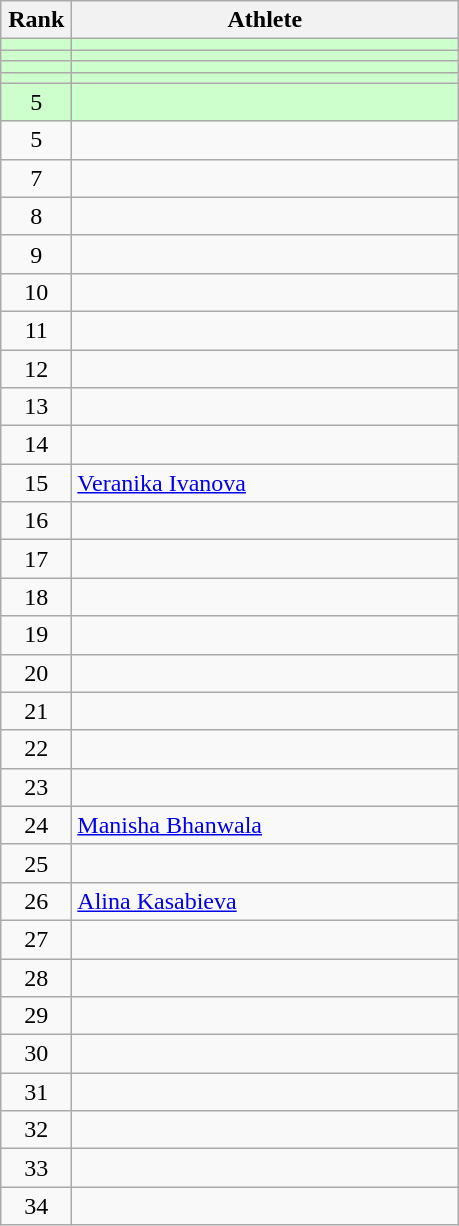<table class="wikitable" style="text-align: center;">
<tr>
<th width=40>Rank</th>
<th width=250>Athlete</th>
</tr>
<tr bgcolor=#ccffcc>
<td></td>
<td align="left"></td>
</tr>
<tr bgcolor=#ccffcc>
<td></td>
<td align="left"></td>
</tr>
<tr bgcolor=#ccffcc>
<td></td>
<td align="left"></td>
</tr>
<tr bgcolor=#ccffcc>
<td></td>
<td align="left"></td>
</tr>
<tr bgcolor=#ccffcc>
<td>5</td>
<td align="left"></td>
</tr>
<tr>
<td>5</td>
<td align="left"></td>
</tr>
<tr>
<td>7</td>
<td align="left"></td>
</tr>
<tr>
<td>8</td>
<td align="left"></td>
</tr>
<tr>
<td>9</td>
<td align="left"></td>
</tr>
<tr>
<td>10</td>
<td align="left"></td>
</tr>
<tr>
<td>11</td>
<td align="left"></td>
</tr>
<tr>
<td>12</td>
<td align="left"></td>
</tr>
<tr>
<td>13</td>
<td align="left"></td>
</tr>
<tr>
<td>14</td>
<td align="left"></td>
</tr>
<tr>
<td>15</td>
<td align="left"> <a href='#'>Veranika Ivanova</a> </td>
</tr>
<tr>
<td>16</td>
<td align="left"></td>
</tr>
<tr>
<td>17</td>
<td align="left"></td>
</tr>
<tr>
<td>18</td>
<td align="left"></td>
</tr>
<tr>
<td>19</td>
<td align="left"></td>
</tr>
<tr>
<td>20</td>
<td align="left"></td>
</tr>
<tr>
<td>21</td>
<td align="left"></td>
</tr>
<tr>
<td>22</td>
<td align="left"></td>
</tr>
<tr>
<td>23</td>
<td align="left"></td>
</tr>
<tr>
<td>24</td>
<td align="left"> <a href='#'>Manisha Bhanwala</a> </td>
</tr>
<tr>
<td>25</td>
<td align="left"></td>
</tr>
<tr>
<td>26</td>
<td align="left"> <a href='#'>Alina Kasabieva</a> </td>
</tr>
<tr>
<td>27</td>
<td align="left"></td>
</tr>
<tr>
<td>28</td>
<td align="left"></td>
</tr>
<tr>
<td>29</td>
<td align="left"></td>
</tr>
<tr>
<td>30</td>
<td align="left"></td>
</tr>
<tr>
<td>31</td>
<td align="left"></td>
</tr>
<tr>
<td>32</td>
<td align="left"></td>
</tr>
<tr>
<td>33</td>
<td align="left"></td>
</tr>
<tr>
<td>34</td>
<td align="left"></td>
</tr>
</table>
